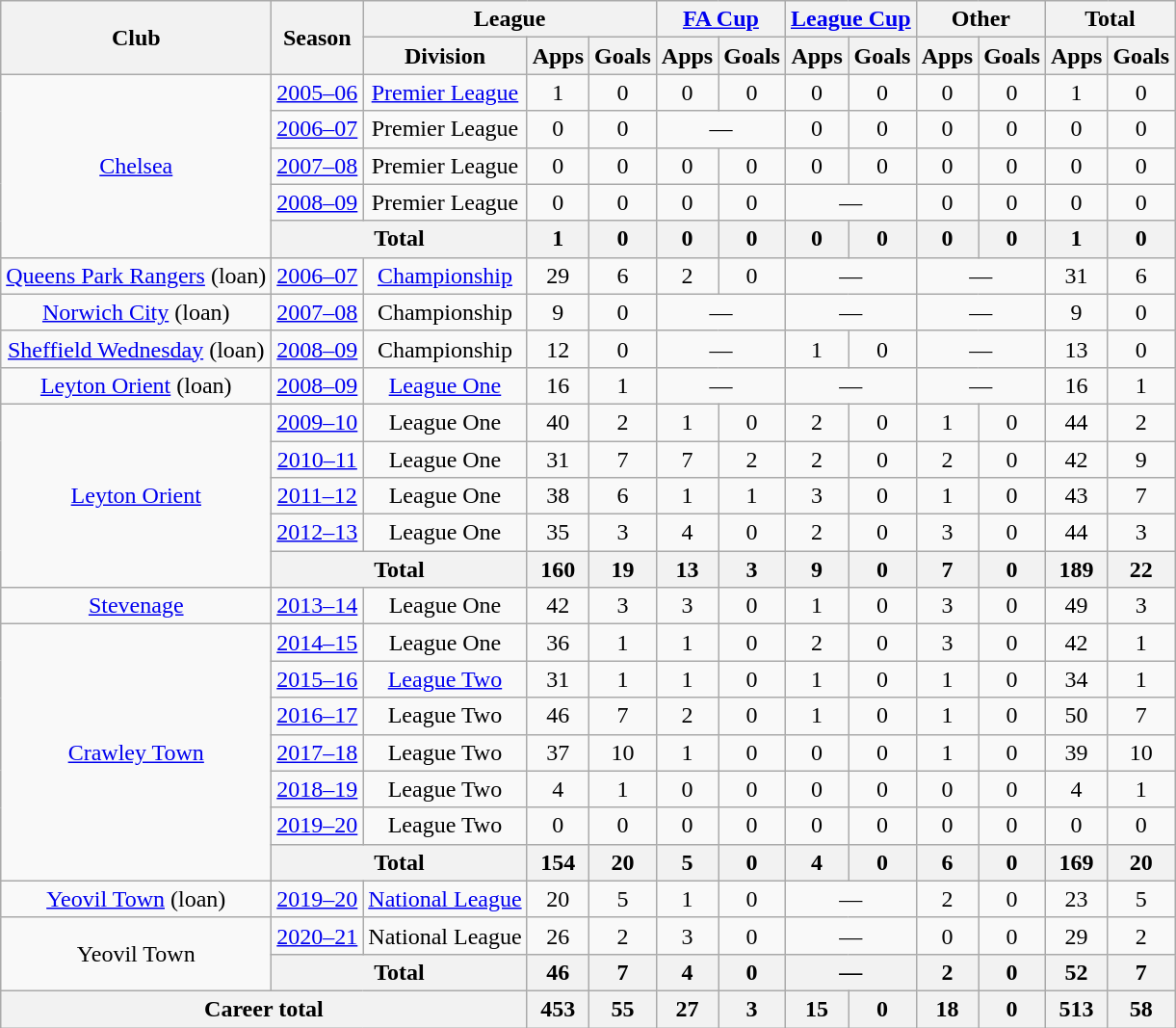<table class="wikitable" style="text-align:center">
<tr>
<th rowspan=2>Club</th>
<th rowspan=2>Season</th>
<th colspan=3>League</th>
<th colspan=2><a href='#'>FA Cup</a></th>
<th colspan=2><a href='#'>League Cup</a></th>
<th colspan=2>Other</th>
<th colspan=2>Total</th>
</tr>
<tr>
<th>Division</th>
<th>Apps</th>
<th>Goals</th>
<th>Apps</th>
<th>Goals</th>
<th>Apps</th>
<th>Goals</th>
<th>Apps</th>
<th>Goals</th>
<th>Apps</th>
<th>Goals</th>
</tr>
<tr>
<td rowspan=5><a href='#'>Chelsea</a></td>
<td><a href='#'>2005–06</a></td>
<td><a href='#'>Premier League</a></td>
<td>1</td>
<td>0</td>
<td>0</td>
<td>0</td>
<td>0</td>
<td>0</td>
<td>0</td>
<td>0</td>
<td>1</td>
<td>0</td>
</tr>
<tr>
<td><a href='#'>2006–07</a></td>
<td>Premier League</td>
<td>0</td>
<td>0</td>
<td colspan=2>—</td>
<td>0</td>
<td>0</td>
<td>0</td>
<td>0</td>
<td>0</td>
<td>0</td>
</tr>
<tr>
<td><a href='#'>2007–08</a></td>
<td>Premier League</td>
<td>0</td>
<td>0</td>
<td>0</td>
<td>0</td>
<td>0</td>
<td>0</td>
<td>0</td>
<td>0</td>
<td>0</td>
<td>0</td>
</tr>
<tr>
<td><a href='#'>2008–09</a></td>
<td>Premier League</td>
<td>0</td>
<td>0</td>
<td>0</td>
<td>0</td>
<td colspan=2>—</td>
<td>0</td>
<td>0</td>
<td>0</td>
<td>0</td>
</tr>
<tr>
<th colspan=2>Total</th>
<th>1</th>
<th>0</th>
<th>0</th>
<th>0</th>
<th>0</th>
<th>0</th>
<th>0</th>
<th>0</th>
<th>1</th>
<th>0</th>
</tr>
<tr>
<td><a href='#'>Queens Park Rangers</a> (loan)</td>
<td><a href='#'>2006–07</a></td>
<td><a href='#'>Championship</a></td>
<td>29</td>
<td>6</td>
<td>2</td>
<td>0</td>
<td colspan=2>—</td>
<td colspan=2>—</td>
<td>31</td>
<td>6</td>
</tr>
<tr>
<td><a href='#'>Norwich City</a> (loan)</td>
<td><a href='#'>2007–08</a></td>
<td>Championship</td>
<td>9</td>
<td>0</td>
<td colspan=2>—</td>
<td colspan=2>—</td>
<td colspan=2>—</td>
<td>9</td>
<td>0</td>
</tr>
<tr>
<td><a href='#'>Sheffield Wednesday</a> (loan)</td>
<td><a href='#'>2008–09</a></td>
<td>Championship</td>
<td>12</td>
<td>0</td>
<td colspan=2>—</td>
<td>1</td>
<td>0</td>
<td colspan=2>—</td>
<td>13</td>
<td>0</td>
</tr>
<tr>
<td><a href='#'>Leyton Orient</a> (loan)</td>
<td><a href='#'>2008–09</a></td>
<td><a href='#'>League One</a></td>
<td>16</td>
<td>1</td>
<td colspan=2>—</td>
<td colspan=2>—</td>
<td colspan=2>—</td>
<td>16</td>
<td>1</td>
</tr>
<tr>
<td rowspan=5><a href='#'>Leyton Orient</a></td>
<td><a href='#'>2009–10</a></td>
<td>League One</td>
<td>40</td>
<td>2</td>
<td>1</td>
<td>0</td>
<td>2</td>
<td>0</td>
<td>1</td>
<td>0</td>
<td>44</td>
<td>2</td>
</tr>
<tr>
<td><a href='#'>2010–11</a></td>
<td>League One</td>
<td>31</td>
<td>7</td>
<td>7</td>
<td>2</td>
<td>2</td>
<td>0</td>
<td>2</td>
<td>0</td>
<td>42</td>
<td>9</td>
</tr>
<tr>
<td><a href='#'>2011–12</a></td>
<td>League One</td>
<td>38</td>
<td>6</td>
<td>1</td>
<td>1</td>
<td>3</td>
<td>0</td>
<td>1</td>
<td>0</td>
<td>43</td>
<td>7</td>
</tr>
<tr>
<td><a href='#'>2012–13</a></td>
<td>League One</td>
<td>35</td>
<td>3</td>
<td>4</td>
<td>0</td>
<td>2</td>
<td>0</td>
<td>3</td>
<td>0</td>
<td>44</td>
<td>3</td>
</tr>
<tr>
<th colspan=2>Total</th>
<th>160</th>
<th>19</th>
<th>13</th>
<th>3</th>
<th>9</th>
<th>0</th>
<th>7</th>
<th>0</th>
<th>189</th>
<th>22</th>
</tr>
<tr>
<td><a href='#'>Stevenage</a></td>
<td><a href='#'>2013–14</a></td>
<td>League One</td>
<td>42</td>
<td>3</td>
<td>3</td>
<td>0</td>
<td>1</td>
<td>0</td>
<td>3</td>
<td>0</td>
<td>49</td>
<td>3</td>
</tr>
<tr>
<td rowspan=7><a href='#'>Crawley Town</a></td>
<td><a href='#'>2014–15</a></td>
<td>League One</td>
<td>36</td>
<td>1</td>
<td>1</td>
<td>0</td>
<td>2</td>
<td>0</td>
<td>3</td>
<td>0</td>
<td>42</td>
<td>1</td>
</tr>
<tr>
<td><a href='#'>2015–16</a></td>
<td><a href='#'>League Two</a></td>
<td>31</td>
<td>1</td>
<td>1</td>
<td>0</td>
<td>1</td>
<td>0</td>
<td>1</td>
<td>0</td>
<td>34</td>
<td>1</td>
</tr>
<tr>
<td><a href='#'>2016–17</a></td>
<td>League Two</td>
<td>46</td>
<td>7</td>
<td>2</td>
<td>0</td>
<td>1</td>
<td>0</td>
<td>1</td>
<td>0</td>
<td>50</td>
<td>7</td>
</tr>
<tr>
<td><a href='#'>2017–18</a></td>
<td>League Two</td>
<td>37</td>
<td>10</td>
<td>1</td>
<td>0</td>
<td>0</td>
<td>0</td>
<td>1</td>
<td>0</td>
<td>39</td>
<td>10</td>
</tr>
<tr>
<td><a href='#'>2018–19</a></td>
<td>League Two</td>
<td>4</td>
<td>1</td>
<td>0</td>
<td>0</td>
<td>0</td>
<td>0</td>
<td>0</td>
<td>0</td>
<td>4</td>
<td>1</td>
</tr>
<tr>
<td><a href='#'>2019–20</a></td>
<td>League Two</td>
<td>0</td>
<td>0</td>
<td>0</td>
<td>0</td>
<td>0</td>
<td>0</td>
<td>0</td>
<td>0</td>
<td>0</td>
<td>0</td>
</tr>
<tr>
<th colspan=2>Total</th>
<th>154</th>
<th>20</th>
<th>5</th>
<th>0</th>
<th>4</th>
<th>0</th>
<th>6</th>
<th>0</th>
<th>169</th>
<th>20</th>
</tr>
<tr>
<td><a href='#'>Yeovil Town</a> (loan)</td>
<td><a href='#'>2019–20</a></td>
<td><a href='#'>National League</a></td>
<td>20</td>
<td>5</td>
<td>1</td>
<td>0</td>
<td colspan=2>—</td>
<td>2</td>
<td>0</td>
<td>23</td>
<td>5</td>
</tr>
<tr>
<td rowspan=2>Yeovil Town</td>
<td><a href='#'>2020–21</a></td>
<td>National League</td>
<td>26</td>
<td>2</td>
<td>3</td>
<td>0</td>
<td colspan=2>—</td>
<td>0</td>
<td>0</td>
<td>29</td>
<td>2</td>
</tr>
<tr>
<th colspan=2>Total</th>
<th>46</th>
<th>7</th>
<th>4</th>
<th>0</th>
<th colspan=2>—</th>
<th>2</th>
<th>0</th>
<th>52</th>
<th>7</th>
</tr>
<tr>
<th colspan=3>Career total</th>
<th>453</th>
<th>55</th>
<th>27</th>
<th>3</th>
<th>15</th>
<th>0</th>
<th>18</th>
<th>0</th>
<th>513</th>
<th>58</th>
</tr>
</table>
